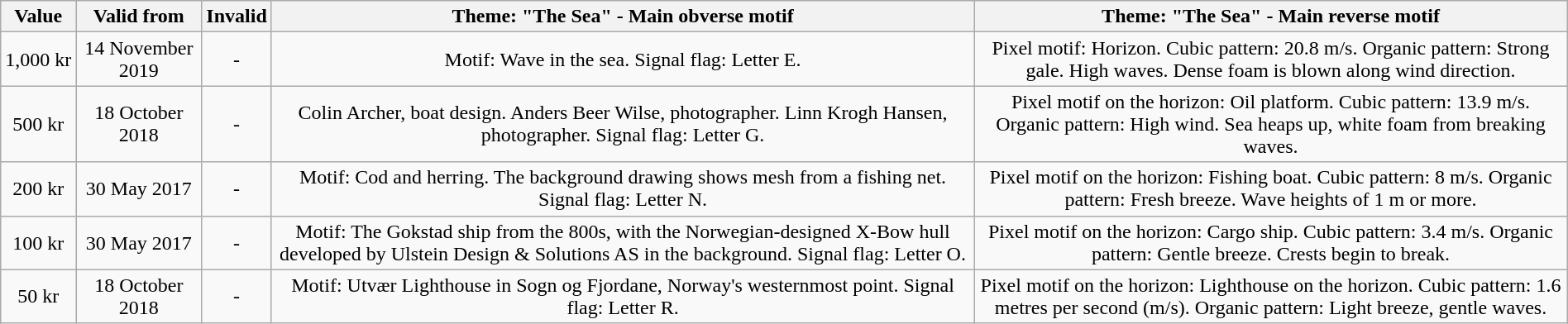<table class="wikitable" style="width:100%; text-align:center;">
<tr>
<th>Value</th>
<th>Valid from</th>
<th>Invalid</th>
<th>Theme: "The Sea" - Main obverse motif</th>
<th>Theme: "The Sea" - Main reverse motif</th>
</tr>
<tr>
<td>1,000 kr</td>
<td>14 November 2019</td>
<td>-</td>
<td>Motif: Wave in the sea. Signal flag: Letter E.</td>
<td>Pixel motif: Horizon. Cubic pattern: 20.8 m/s. Organic pattern: Strong gale. High waves. Dense foam is blown along wind direction.</td>
</tr>
<tr>
<td>500 kr</td>
<td>18 October 2018</td>
<td>-</td>
<td>Colin Archer, boat design. Anders Beer Wilse, photographer. Linn Krogh Hansen, photographer. Signal flag: Letter G.</td>
<td>Pixel motif on the horizon: Oil platform. Cubic pattern: 13.9 m/s. Organic pattern: High wind. Sea heaps up, white foam from breaking waves.</td>
</tr>
<tr>
<td>200 kr</td>
<td>30 May 2017</td>
<td>-</td>
<td>Motif: Cod and herring. The background drawing shows mesh from a fishing net. Signal flag: Letter N.</td>
<td>Pixel motif on the horizon: Fishing boat. Cubic pattern: 8 m/s. Organic pattern: Fresh breeze. Wave heights of 1 m or more.</td>
</tr>
<tr>
<td>100 kr</td>
<td>30 May 2017</td>
<td>-</td>
<td>Motif: The Gokstad ship from the 800s, with the Norwegian-designed X-Bow hull developed by Ulstein Design & Solutions AS in the background. Signal flag: Letter O.</td>
<td>Pixel motif on the horizon: Cargo ship. Cubic pattern: 3.4 m/s. Organic pattern: Gentle breeze. Crests begin to break.</td>
</tr>
<tr>
<td>50 kr</td>
<td>18 October 2018</td>
<td>-</td>
<td>Motif: Utvær Lighthouse in Sogn og Fjordane, Norway's westernmost point. Signal flag: Letter R.</td>
<td>Pixel motif on the horizon: Lighthouse on the horizon. Cubic pattern: 1.6 metres per second (m/s). Organic pattern: Light breeze, gentle waves.</td>
</tr>
</table>
